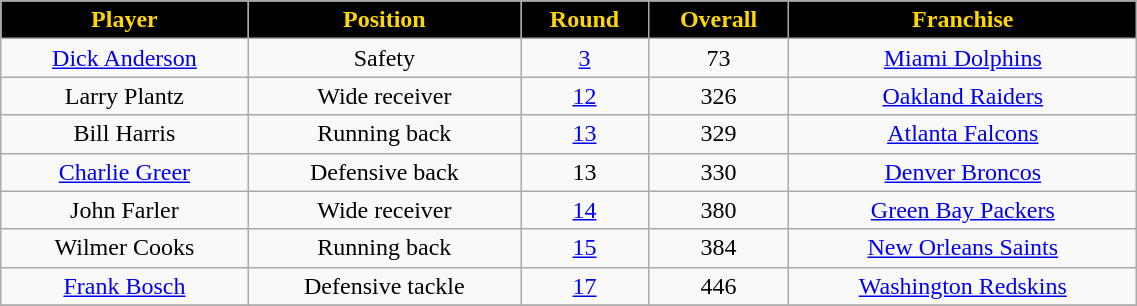<table class="wikitable" width="60%">
<tr align="center"  style="background:black;color:gold;">
<td><strong>Player</strong></td>
<td><strong>Position</strong></td>
<td><strong>Round</strong></td>
<td><strong>Overall</strong></td>
<td><strong>Franchise</strong></td>
</tr>
<tr align="center" bgcolor="">
<td><a href='#'>Dick Anderson</a></td>
<td>Safety</td>
<td><a href='#'>3</a></td>
<td>73</td>
<td><a href='#'>Miami Dolphins</a></td>
</tr>
<tr align="center" bgcolor="">
<td>Larry Plantz</td>
<td>Wide receiver</td>
<td><a href='#'>12</a></td>
<td>326</td>
<td><a href='#'>Oakland Raiders</a></td>
</tr>
<tr align="center" bgcolor="">
<td>Bill Harris</td>
<td>Running back</td>
<td><a href='#'>13</a></td>
<td>329</td>
<td><a href='#'>Atlanta Falcons</a></td>
</tr>
<tr align="center" bgcolor="">
<td><a href='#'>Charlie Greer</a></td>
<td>Defensive back</td>
<td>13</td>
<td>330</td>
<td><a href='#'>Denver Broncos</a></td>
</tr>
<tr align="center" bgcolor="">
<td>John Farler</td>
<td>Wide receiver</td>
<td><a href='#'>14</a></td>
<td>380</td>
<td><a href='#'>Green Bay Packers</a></td>
</tr>
<tr align="center" bgcolor="">
<td>Wilmer Cooks</td>
<td>Running back</td>
<td><a href='#'>15</a></td>
<td>384</td>
<td><a href='#'>New Orleans Saints</a></td>
</tr>
<tr align="center" bgcolor="">
<td><a href='#'>Frank Bosch</a></td>
<td>Defensive tackle</td>
<td><a href='#'>17</a></td>
<td>446</td>
<td><a href='#'>Washington Redskins</a></td>
</tr>
<tr align="center" bgcolor="">
</tr>
</table>
